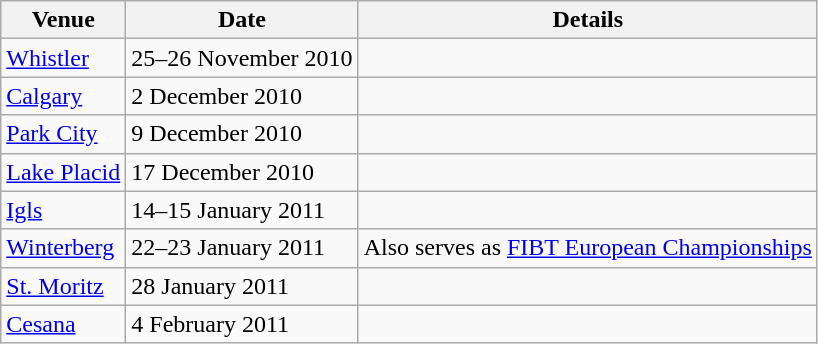<table class= wikitable>
<tr>
<th>Venue</th>
<th>Date</th>
<th>Details</th>
</tr>
<tr>
<td><a href='#'>Whistler</a></td>
<td>25–26 November 2010</td>
<td></td>
</tr>
<tr>
<td><a href='#'>Calgary</a></td>
<td>2 December 2010</td>
<td></td>
</tr>
<tr>
<td><a href='#'>Park City</a></td>
<td>9 December 2010</td>
<td></td>
</tr>
<tr>
<td><a href='#'>Lake Placid</a></td>
<td>17 December 2010</td>
<td></td>
</tr>
<tr>
<td><a href='#'>Igls</a></td>
<td>14–15 January 2011</td>
<td></td>
</tr>
<tr>
<td><a href='#'>Winterberg</a></td>
<td>22–23 January 2011</td>
<td>Also serves as <a href='#'>FIBT European Championships</a></td>
</tr>
<tr>
<td><a href='#'>St. Moritz</a></td>
<td>28 January 2011</td>
<td></td>
</tr>
<tr>
<td><a href='#'>Cesana</a></td>
<td>4 February 2011</td>
<td></td>
</tr>
</table>
